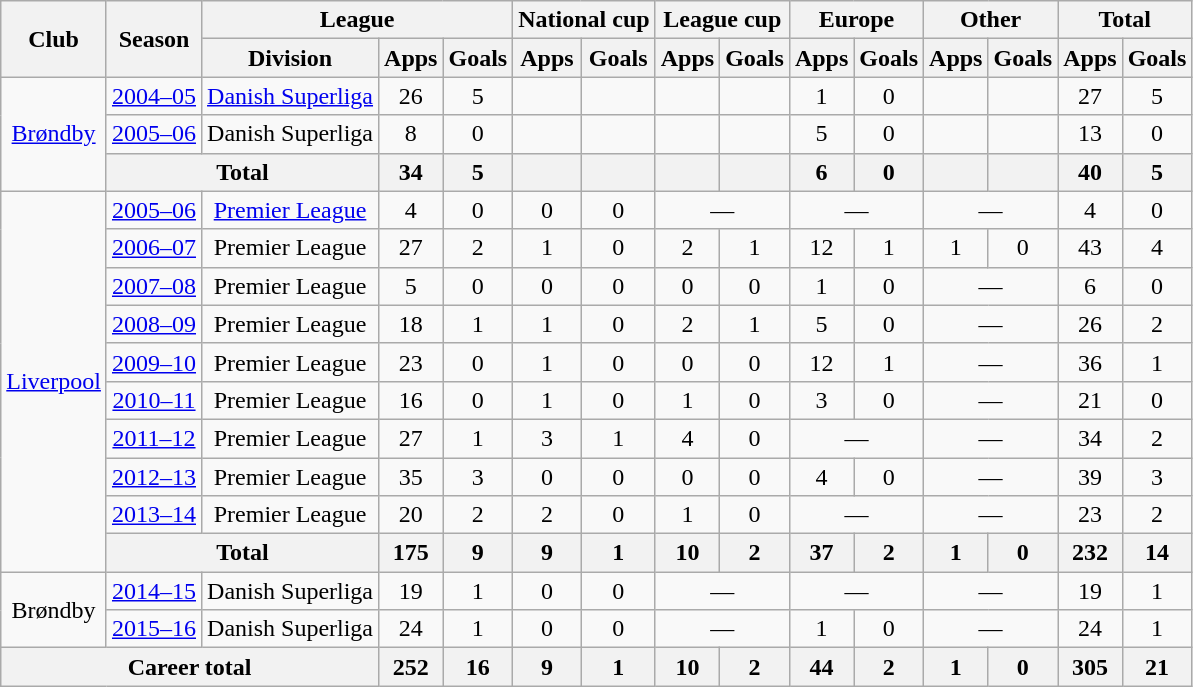<table class="wikitable" style="text-align:center">
<tr>
<th rowspan="2">Club</th>
<th rowspan="2">Season</th>
<th colspan="3">League</th>
<th colspan="2">National cup</th>
<th colspan="2">League cup</th>
<th colspan="2">Europe</th>
<th colspan="2">Other</th>
<th colspan="2">Total</th>
</tr>
<tr>
<th>Division</th>
<th>Apps</th>
<th>Goals</th>
<th>Apps</th>
<th>Goals</th>
<th>Apps</th>
<th>Goals</th>
<th>Apps</th>
<th>Goals</th>
<th>Apps</th>
<th>Goals</th>
<th>Apps</th>
<th>Goals</th>
</tr>
<tr>
<td rowspan="3"><a href='#'>Brøndby</a></td>
<td><a href='#'>2004–05</a></td>
<td><a href='#'>Danish Superliga</a></td>
<td>26</td>
<td>5</td>
<td></td>
<td></td>
<td></td>
<td></td>
<td>1</td>
<td>0</td>
<td></td>
<td></td>
<td>27</td>
<td>5</td>
</tr>
<tr>
<td><a href='#'>2005–06</a></td>
<td>Danish Superliga</td>
<td>8</td>
<td>0</td>
<td></td>
<td></td>
<td></td>
<td></td>
<td>5</td>
<td>0</td>
<td></td>
<td></td>
<td>13</td>
<td>0</td>
</tr>
<tr>
<th colspan="2">Total</th>
<th>34</th>
<th>5</th>
<th></th>
<th></th>
<th></th>
<th></th>
<th>6</th>
<th>0</th>
<th></th>
<th></th>
<th>40</th>
<th>5</th>
</tr>
<tr>
<td rowspan="10"><a href='#'>Liverpool</a></td>
<td><a href='#'>2005–06</a></td>
<td><a href='#'>Premier League</a></td>
<td>4</td>
<td>0</td>
<td>0</td>
<td>0</td>
<td colspan="2">—</td>
<td colspan="2">—</td>
<td colspan="2">—</td>
<td>4</td>
<td>0</td>
</tr>
<tr>
<td><a href='#'>2006–07</a></td>
<td>Premier League</td>
<td>27</td>
<td>2</td>
<td>1</td>
<td>0</td>
<td>2</td>
<td>1</td>
<td>12</td>
<td>1</td>
<td>1</td>
<td>0</td>
<td>43</td>
<td>4</td>
</tr>
<tr>
<td><a href='#'>2007–08</a></td>
<td>Premier League</td>
<td>5</td>
<td>0</td>
<td>0</td>
<td>0</td>
<td>0</td>
<td>0</td>
<td>1</td>
<td>0</td>
<td colspan="2">—</td>
<td>6</td>
<td>0</td>
</tr>
<tr>
<td><a href='#'>2008–09</a></td>
<td>Premier League</td>
<td>18</td>
<td>1</td>
<td>1</td>
<td>0</td>
<td>2</td>
<td>1</td>
<td>5</td>
<td>0</td>
<td colspan="2">—</td>
<td>26</td>
<td>2</td>
</tr>
<tr>
<td><a href='#'>2009–10</a></td>
<td>Premier League</td>
<td>23</td>
<td>0</td>
<td>1</td>
<td>0</td>
<td>0</td>
<td>0</td>
<td>12</td>
<td>1</td>
<td colspan="2">—</td>
<td>36</td>
<td>1</td>
</tr>
<tr>
<td><a href='#'>2010–11</a></td>
<td>Premier League</td>
<td>16</td>
<td>0</td>
<td>1</td>
<td>0</td>
<td>1</td>
<td>0</td>
<td>3</td>
<td>0</td>
<td colspan="2">—</td>
<td>21</td>
<td>0</td>
</tr>
<tr>
<td><a href='#'>2011–12</a></td>
<td>Premier League</td>
<td>27</td>
<td>1</td>
<td>3</td>
<td>1</td>
<td>4</td>
<td>0</td>
<td colspan="2">—</td>
<td colspan="2">—</td>
<td>34</td>
<td>2</td>
</tr>
<tr>
<td><a href='#'>2012–13</a></td>
<td>Premier League</td>
<td>35</td>
<td>3</td>
<td>0</td>
<td>0</td>
<td>0</td>
<td>0</td>
<td>4</td>
<td>0</td>
<td colspan="2">—</td>
<td>39</td>
<td>3</td>
</tr>
<tr>
<td><a href='#'>2013–14</a></td>
<td>Premier League</td>
<td>20</td>
<td>2</td>
<td>2</td>
<td>0</td>
<td>1</td>
<td>0</td>
<td colspan="2">—</td>
<td colspan="2">—</td>
<td>23</td>
<td>2</td>
</tr>
<tr>
<th colspan="2">Total</th>
<th>175</th>
<th>9</th>
<th>9</th>
<th>1</th>
<th>10</th>
<th>2</th>
<th>37</th>
<th>2</th>
<th>1</th>
<th>0</th>
<th>232</th>
<th>14</th>
</tr>
<tr>
<td rowspan="2">Brøndby</td>
<td><a href='#'>2014–15</a></td>
<td>Danish Superliga</td>
<td>19</td>
<td>1</td>
<td>0</td>
<td>0</td>
<td colspan="2">—</td>
<td colspan="2">—</td>
<td colspan="2">—</td>
<td>19</td>
<td>1</td>
</tr>
<tr>
<td><a href='#'>2015–16</a></td>
<td>Danish Superliga</td>
<td>24</td>
<td>1</td>
<td>0</td>
<td>0</td>
<td colspan="2">—</td>
<td>1</td>
<td>0</td>
<td colspan="2">—</td>
<td>24</td>
<td>1</td>
</tr>
<tr>
<th colspan="3">Career total</th>
<th>252</th>
<th>16</th>
<th>9</th>
<th>1</th>
<th>10</th>
<th>2</th>
<th>44</th>
<th>2</th>
<th>1</th>
<th>0</th>
<th>305</th>
<th>21</th>
</tr>
</table>
